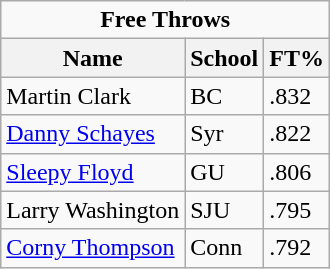<table class="wikitable">
<tr>
<td colspan=3 style="text-align:center;"><strong>Free Throws</strong></td>
</tr>
<tr>
<th>Name</th>
<th>School</th>
<th>FT%</th>
</tr>
<tr>
<td>Martin Clark</td>
<td>BC</td>
<td>.832</td>
</tr>
<tr>
<td><a href='#'>Danny Schayes</a></td>
<td>Syr</td>
<td>.822</td>
</tr>
<tr>
<td><a href='#'>Sleepy Floyd</a></td>
<td>GU</td>
<td>.806</td>
</tr>
<tr>
<td>Larry Washington</td>
<td>SJU</td>
<td>.795</td>
</tr>
<tr>
<td><a href='#'>Corny Thompson</a></td>
<td>Conn</td>
<td>.792</td>
</tr>
</table>
